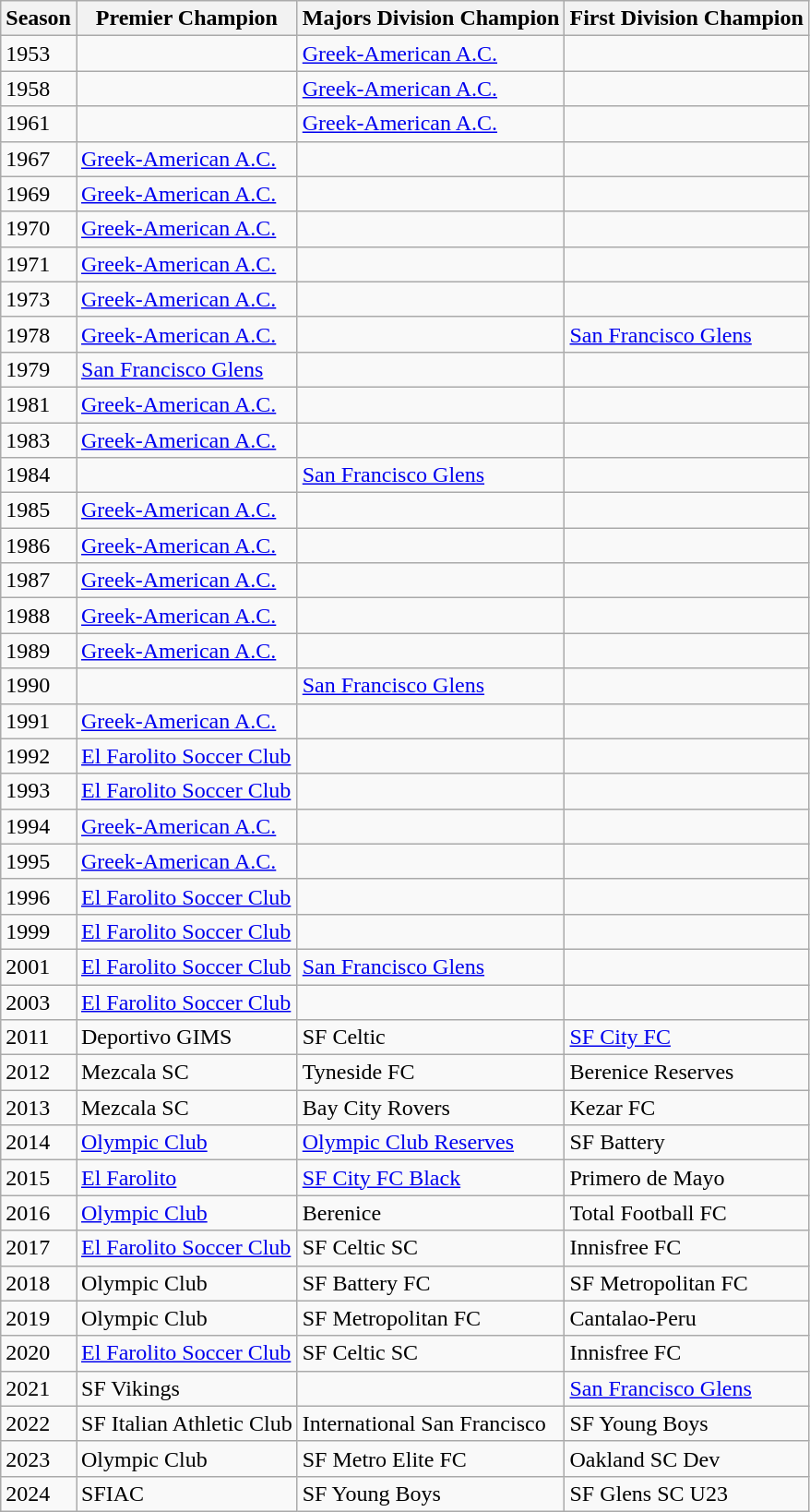<table class="wikitable">
<tr>
<th>Season</th>
<th>Premier Champion</th>
<th>Majors Division Champion</th>
<th>First Division Champion</th>
</tr>
<tr>
<td>1953</td>
<td></td>
<td><a href='#'>Greek-American A.C.</a></td>
<td></td>
</tr>
<tr>
<td>1958</td>
<td></td>
<td><a href='#'>Greek-American A.C.</a></td>
<td></td>
</tr>
<tr>
<td>1961</td>
<td></td>
<td><a href='#'>Greek-American A.C.</a></td>
<td></td>
</tr>
<tr>
<td>1967</td>
<td><a href='#'>Greek-American A.C.</a></td>
<td></td>
<td></td>
</tr>
<tr>
<td>1969</td>
<td><a href='#'>Greek-American A.C.</a></td>
<td></td>
<td></td>
</tr>
<tr>
<td>1970</td>
<td><a href='#'>Greek-American A.C.</a></td>
<td></td>
<td></td>
</tr>
<tr>
<td>1971</td>
<td><a href='#'>Greek-American A.C.</a></td>
<td></td>
<td></td>
</tr>
<tr>
<td>1973</td>
<td><a href='#'>Greek-American A.C.</a></td>
<td></td>
<td></td>
</tr>
<tr>
<td>1978</td>
<td><a href='#'>Greek-American A.C.</a></td>
<td></td>
<td><a href='#'>San Francisco Glens</a></td>
</tr>
<tr>
<td>1979</td>
<td><a href='#'>San Francisco Glens</a></td>
<td></td>
<td></td>
</tr>
<tr>
<td>1981</td>
<td><a href='#'>Greek-American A.C.</a></td>
<td></td>
<td></td>
</tr>
<tr>
<td>1983</td>
<td><a href='#'>Greek-American A.C.</a></td>
<td></td>
<td></td>
</tr>
<tr>
<td>1984</td>
<td></td>
<td><a href='#'>San Francisco Glens</a></td>
<td></td>
</tr>
<tr>
<td>1985</td>
<td><a href='#'>Greek-American A.C.</a></td>
<td></td>
<td></td>
</tr>
<tr>
<td>1986</td>
<td><a href='#'>Greek-American A.C.</a></td>
<td></td>
<td></td>
</tr>
<tr>
<td>1987</td>
<td><a href='#'>Greek-American A.C.</a></td>
<td></td>
<td></td>
</tr>
<tr>
<td>1988</td>
<td><a href='#'>Greek-American A.C.</a></td>
<td></td>
<td></td>
</tr>
<tr>
<td>1989</td>
<td><a href='#'>Greek-American A.C.</a></td>
<td></td>
<td></td>
</tr>
<tr>
<td>1990</td>
<td></td>
<td><a href='#'>San Francisco Glens</a></td>
<td></td>
</tr>
<tr>
<td>1991</td>
<td><a href='#'>Greek-American A.C.</a></td>
<td></td>
<td></td>
</tr>
<tr>
<td>1992</td>
<td><a href='#'>El Farolito Soccer Club</a></td>
<td></td>
<td></td>
</tr>
<tr>
<td>1993</td>
<td><a href='#'>El Farolito Soccer Club</a></td>
<td></td>
<td></td>
</tr>
<tr>
<td>1994</td>
<td><a href='#'>Greek-American A.C.</a></td>
<td></td>
<td></td>
</tr>
<tr>
<td>1995</td>
<td><a href='#'>Greek-American A.C.</a></td>
<td></td>
<td></td>
</tr>
<tr>
<td>1996</td>
<td><a href='#'>El Farolito Soccer Club</a></td>
<td></td>
<td></td>
</tr>
<tr>
<td>1999</td>
<td><a href='#'>El Farolito Soccer Club</a></td>
<td></td>
<td></td>
</tr>
<tr>
<td>2001</td>
<td><a href='#'>El Farolito Soccer Club</a></td>
<td><a href='#'>San Francisco Glens</a></td>
<td></td>
</tr>
<tr>
<td>2003</td>
<td><a href='#'>El Farolito Soccer Club</a></td>
<td></td>
<td></td>
</tr>
<tr>
<td>2011</td>
<td>Deportivo GIMS</td>
<td>SF Celtic</td>
<td><a href='#'>SF City FC</a></td>
</tr>
<tr>
<td>2012</td>
<td>Mezcala SC</td>
<td>Tyneside FC</td>
<td>Berenice Reserves</td>
</tr>
<tr>
<td>2013</td>
<td>Mezcala SC</td>
<td>Bay City Rovers</td>
<td>Kezar FC</td>
</tr>
<tr>
<td>2014</td>
<td><a href='#'>Olympic Club</a></td>
<td><a href='#'>Olympic Club Reserves</a></td>
<td>SF Battery</td>
</tr>
<tr>
<td>2015</td>
<td><a href='#'>El Farolito</a></td>
<td><a href='#'>SF City FC Black</a></td>
<td>Primero de Mayo</td>
</tr>
<tr>
<td>2016</td>
<td><a href='#'>Olympic Club</a></td>
<td>Berenice</td>
<td>Total Football FC</td>
</tr>
<tr>
<td>2017</td>
<td><a href='#'>El Farolito Soccer Club</a></td>
<td>SF Celtic SC</td>
<td>Innisfree FC</td>
</tr>
<tr>
<td>2018</td>
<td>Olympic Club</td>
<td>SF Battery FC</td>
<td>SF Metropolitan FC</td>
</tr>
<tr>
<td>2019</td>
<td>Olympic Club</td>
<td>SF Metropolitan FC</td>
<td>Cantalao-Peru</td>
</tr>
<tr>
<td>2020</td>
<td><a href='#'>El Farolito Soccer Club</a></td>
<td>SF Celtic SC</td>
<td>Innisfree FC</td>
</tr>
<tr>
<td>2021</td>
<td>SF Vikings</td>
<td></td>
<td><a href='#'>San Francisco Glens</a></td>
</tr>
<tr>
<td>2022</td>
<td>SF Italian Athletic Club</td>
<td>International San Francisco</td>
<td>SF Young Boys</td>
</tr>
<tr>
<td>2023</td>
<td>Olympic Club</td>
<td>SF Metro Elite FC</td>
<td>Oakland SC Dev</td>
</tr>
<tr>
<td>2024</td>
<td>SFIAC</td>
<td>SF Young Boys</td>
<td>SF Glens SC U23</td>
</tr>
</table>
